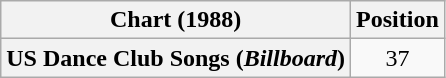<table class="wikitable plainrowheaders" style="text-align:center">
<tr>
<th scope="col">Chart (1988)</th>
<th scope="col">Position</th>
</tr>
<tr>
<th scope="row">US Dance Club Songs (<em>Billboard</em>)<br></th>
<td>37</td>
</tr>
</table>
